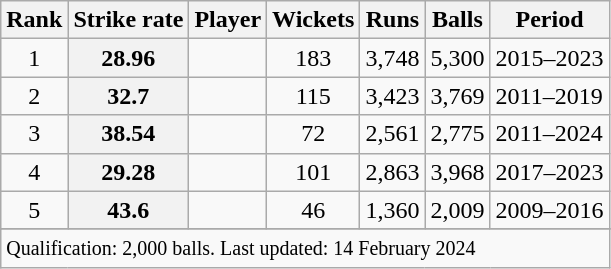<table class="wikitable plainrowheaders sortable">
<tr>
<th scope=col>Rank</th>
<th scope=col>Strike rate</th>
<th scope=col>Player</th>
<th scope=col>Wickets</th>
<th scope=col>Runs</th>
<th scope=col>Balls</th>
<th scope=col>Period</th>
</tr>
<tr>
<td align=center>1</td>
<th scope=row style=text-align:center;>28.96</th>
<td> </td>
<td align=center>183</td>
<td align=center>3,748</td>
<td align=center>5,300</td>
<td>2015–2023</td>
</tr>
<tr>
<td align=center>2</td>
<th scope=row style=text-align:center;>32.7</th>
<td></td>
<td align=center>115</td>
<td align=center>3,423</td>
<td align=center>3,769</td>
<td>2011–2019</td>
</tr>
<tr>
<td align="center">3</td>
<th scope="row" style="text-align:center;">38.54</th>
<td> </td>
<td align="center">72</td>
<td align="center">2,561</td>
<td align="center">2,775</td>
<td>2011–2024</td>
</tr>
<tr>
<td align="center">4</td>
<th scope="row" style="text-align:center;">29.28</th>
<td> </td>
<td align="center">101</td>
<td align="center">2,863</td>
<td align="center">3,968</td>
<td>2017–2023</td>
</tr>
<tr>
<td align=center>5</td>
<th scope=row style=text-align:center;>43.6</th>
<td></td>
<td align=center>46</td>
<td align=center>1,360</td>
<td align=center>2,009</td>
<td>2009–2016</td>
</tr>
<tr>
</tr>
<tr class=sortbottom>
<td colspan=7><small>Qualification: 2,000 balls. Last updated: 14 February 2024</small></td>
</tr>
</table>
